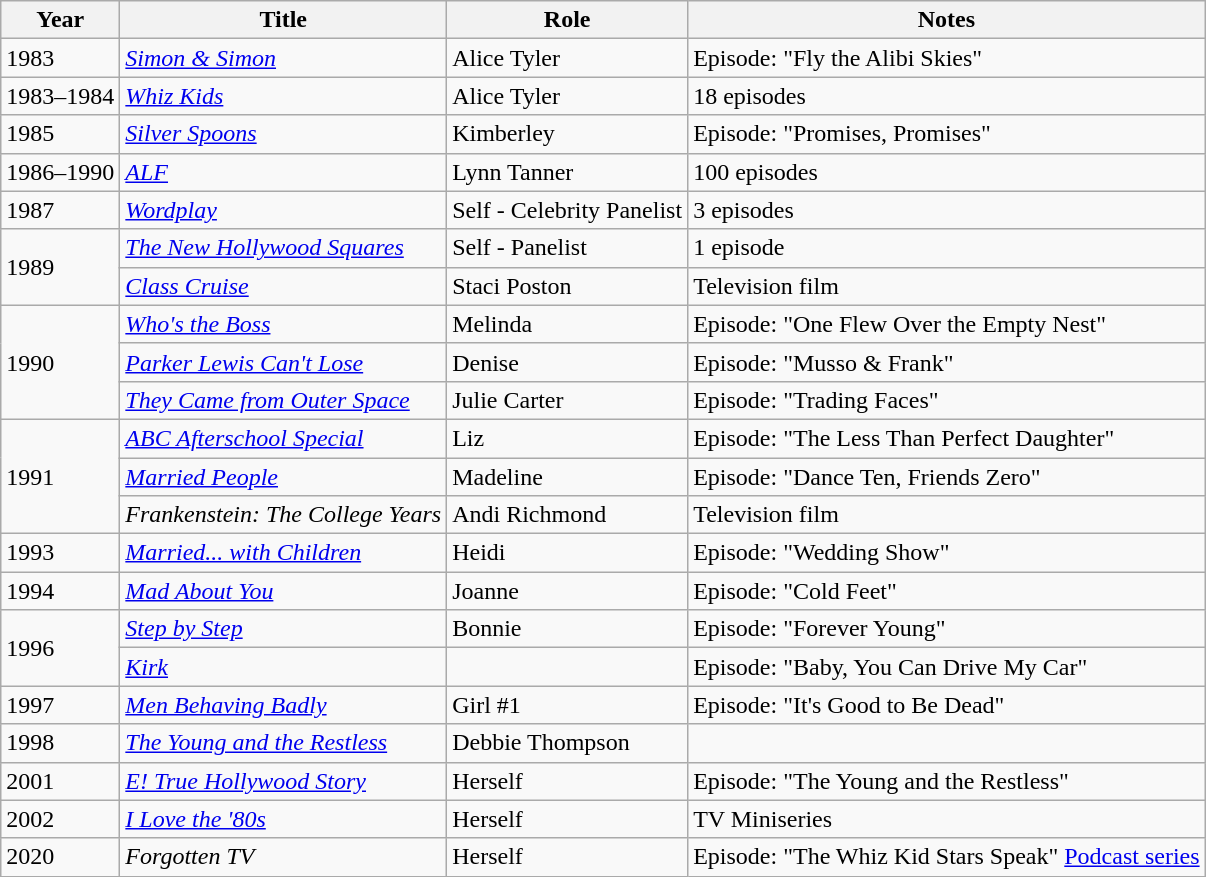<table class="wikitable sortable">
<tr>
<th>Year</th>
<th>Title</th>
<th>Role</th>
<th class="wikitable unsortable">Notes</th>
</tr>
<tr>
<td>1983</td>
<td><em><a href='#'>Simon & Simon</a></em></td>
<td>Alice Tyler</td>
<td>Episode: "Fly the Alibi Skies"</td>
</tr>
<tr>
<td>1983–1984</td>
<td><em><a href='#'>Whiz Kids</a></em></td>
<td>Alice Tyler</td>
<td>18 episodes</td>
</tr>
<tr>
<td>1985</td>
<td><em><a href='#'>Silver Spoons</a></em></td>
<td>Kimberley</td>
<td>Episode: "Promises, Promises"</td>
</tr>
<tr>
<td>1986–1990</td>
<td><em><a href='#'>ALF</a></em></td>
<td>Lynn Tanner</td>
<td>100 episodes</td>
</tr>
<tr>
<td>1987</td>
<td><em><a href='#'>Wordplay</a></em></td>
<td>Self - Celebrity Panelist</td>
<td>3 episodes</td>
</tr>
<tr>
<td rowspan="2">1989</td>
<td><em><a href='#'>The New Hollywood Squares</a></em></td>
<td>Self - Panelist</td>
<td>1 episode</td>
</tr>
<tr>
<td><em><a href='#'>Class Cruise</a></em></td>
<td>Staci Poston</td>
<td>Television film</td>
</tr>
<tr>
<td rowspan="3">1990</td>
<td><em><a href='#'>Who's the Boss</a></em></td>
<td>Melinda</td>
<td>Episode: "One Flew Over the Empty Nest"</td>
</tr>
<tr>
<td><em><a href='#'>Parker Lewis Can't Lose</a></em></td>
<td>Denise</td>
<td>Episode: "Musso & Frank"</td>
</tr>
<tr>
<td><em><a href='#'>They Came from Outer Space</a></em></td>
<td>Julie Carter</td>
<td>Episode: "Trading Faces"</td>
</tr>
<tr>
<td rowspan="3">1991</td>
<td><em><a href='#'>ABC Afterschool Special</a></em></td>
<td>Liz</td>
<td>Episode: "The Less Than Perfect Daughter"</td>
</tr>
<tr>
<td><em><a href='#'>Married People</a></em></td>
<td>Madeline</td>
<td>Episode: "Dance Ten, Friends Zero"</td>
</tr>
<tr>
<td><em>Frankenstein: The College Years</em></td>
<td>Andi Richmond</td>
<td>Television film</td>
</tr>
<tr>
<td>1993</td>
<td><em><a href='#'>Married... with Children</a></em></td>
<td>Heidi</td>
<td>Episode: "Wedding Show"</td>
</tr>
<tr>
<td>1994</td>
<td><em><a href='#'>Mad About You</a></em></td>
<td>Joanne</td>
<td>Episode: "Cold Feet"</td>
</tr>
<tr>
<td rowspan="2">1996</td>
<td><em><a href='#'>Step by Step</a></em></td>
<td>Bonnie</td>
<td>Episode: "Forever Young"</td>
</tr>
<tr>
<td><em><a href='#'>Kirk</a></em></td>
<td></td>
<td>Episode: "Baby, You Can Drive My Car"</td>
</tr>
<tr>
<td>1997</td>
<td><em><a href='#'>Men Behaving Badly</a></em></td>
<td>Girl #1</td>
<td>Episode: "It's Good to Be Dead"</td>
</tr>
<tr>
<td>1998</td>
<td><em><a href='#'>The Young and the Restless</a></em></td>
<td>Debbie Thompson</td>
<td></td>
</tr>
<tr>
<td>2001</td>
<td><em><a href='#'>E! True Hollywood Story</a></em></td>
<td>Herself</td>
<td>Episode: "The Young and the Restless"</td>
</tr>
<tr>
<td>2002</td>
<td><em><a href='#'>I Love the '80s</a></em></td>
<td>Herself</td>
<td>TV Miniseries</td>
</tr>
<tr>
<td>2020</td>
<td><em>Forgotten TV</em></td>
<td>Herself</td>
<td>Episode: "The Whiz Kid Stars Speak" <a href='#'>Podcast series</a></td>
</tr>
</table>
